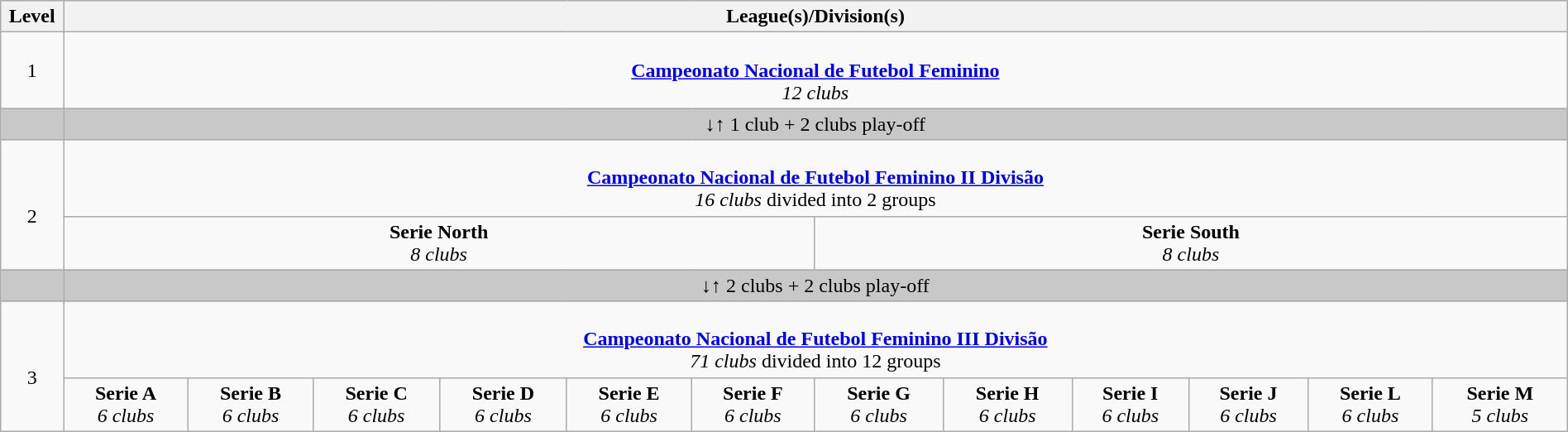<table class="wikitable" style="text-align: center;" width="100%">
<tr>
<th>Level</th>
<th colspan="24">League(s)/Division(s)</th>
</tr>
<tr>
<td>1</td>
<td colspan="24"><br><strong><a href='#'>Campeonato Nacional de Futebol Feminino</a></strong><br>
<em>12 clubs</em></td>
</tr>
<tr style="background:#c8c8c8" |>
<td></td>
<td colspan="24">↓↑ 1 club + 2 clubs play-off</td>
</tr>
<tr>
<td colspan="1" rowspan="2" width="4%"><br>2</td>
<td colspan="24"><br><strong><a href='#'>Campeonato Nacional de Futebol Feminino II Divisão</a></strong><br>
<em>16 clubs</em> divided into 2 groups</td>
</tr>
<tr>
<td colspan="12" align="center"><strong>Serie North</strong> <br> <em>8 clubs</em></td>
<td colspan="12" align="center"><strong>Serie South</strong> <br> <em>8 clubs</em></td>
</tr>
<tr style="background:#c8c8c8" |>
<td></td>
<td colspan="24">↓↑ 2 clubs + 2 clubs play-off</td>
</tr>
<tr>
<td colspan="1" rowspan="2" width="4%"><br>3</td>
<td colspan="24"><br><strong><a href='#'>Campeonato Nacional de Futebol Feminino III Divisão</a></strong><br>
<em>71 clubs</em> divided into 12 groups</td>
</tr>
<tr>
<td colspan="2" align="center"><strong>Serie A</strong> <br> <em>6 clubs</em></td>
<td colspan="2" align="center"><strong>Serie B</strong> <br> <em>6 clubs</em></td>
<td colspan="2" align="center"><strong>Serie C</strong> <br> <em>6 clubs</em></td>
<td colspan="2" align="center"><strong>Serie D</strong> <br> <em>6 clubs</em></td>
<td colspan="2" align="center"><strong>Serie E</strong> <br> <em>6 clubs</em></td>
<td colspan="2" align="center"><strong>Serie F</strong> <br> <em>6 clubs</em></td>
<td colspan="2" align="center"><strong>Serie G</strong> <br> <em>6 clubs</em></td>
<td colspan="2" align="center"><strong>Serie H</strong> <br> <em>6 clubs</em></td>
<td colspan="2" align="center"><strong>Serie I</strong> <br> <em>6 clubs</em></td>
<td colspan="2" align="center"><strong>Serie J</strong> <br> <em>6 clubs</em></td>
<td colspan="2" align="center"><strong>Serie L</strong> <br> <em>6 clubs</em></td>
<td colspan="2" align="center"><strong>Serie M</strong> <br> <em>5 clubs</em></td>
</tr>
</table>
